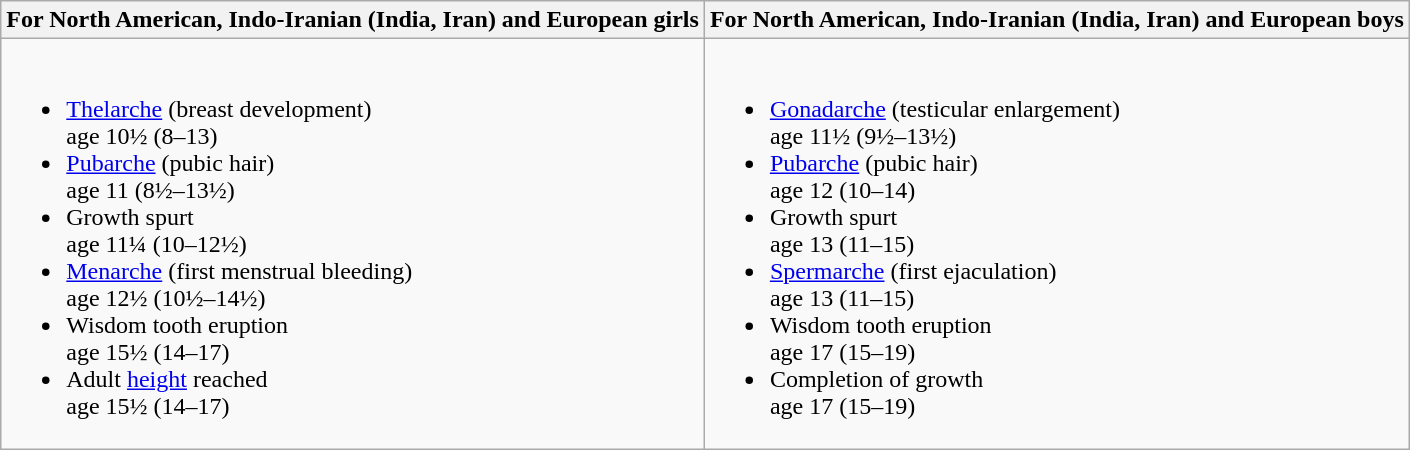<table class="wikitable">
<tr>
<th>For North American, Indo-Iranian (India, Iran) and European girls</th>
<th>For North American, Indo-Iranian (India, Iran) and European boys</th>
</tr>
<tr>
<td><br><ul><li><a href='#'>Thelarche</a> (breast development) <br>age 10½ (8–13)</li><li><a href='#'>Pubarche</a> (pubic hair) <br>age 11 (8½–13½)</li><li>Growth spurt <br>age 11¼ (10–12½)</li><li><a href='#'>Menarche</a> (first menstrual bleeding) <br>age 12½ (10½–14½)</li><li>Wisdom tooth eruption<br>age 15½ (14–17)</li><li>Adult <a href='#'>height</a> reached <br>age 15½ (14–17)</li></ul></td>
<td><br><ul><li><a href='#'>Gonadarche</a> (testicular enlargement) <br>age 11½ (9½–13½)</li><li><a href='#'>Pubarche</a> (pubic hair) <br>age 12 (10–14)</li><li>Growth spurt <br>age 13 (11–15)</li><li><a href='#'>Spermarche</a> (first ejaculation) <br>age 13 (11–15)</li><li>Wisdom tooth eruption <br>age 17 (15–19)</li><li>Completion of growth <br>age 17 (15–19)</li></ul></td>
</tr>
</table>
